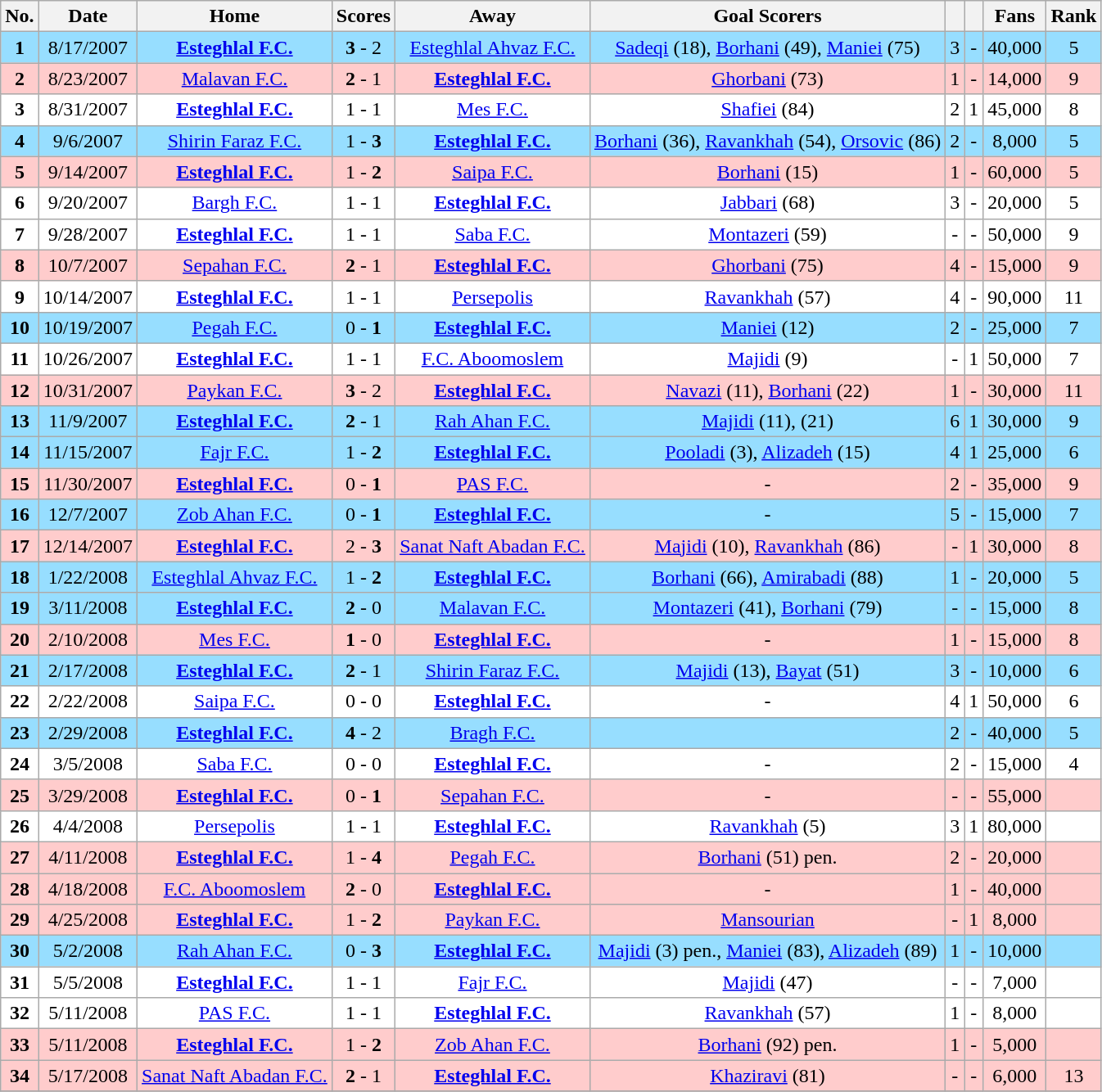<table class="wikitable" style="text-align:center">
<tr>
<th>No.</th>
<th>Date</th>
<th>Home</th>
<th>Scores</th>
<th>Away</th>
<th>Goal Scorers</th>
<th></th>
<th></th>
<th>Fans</th>
<th>Rank</th>
</tr>
<tr style="background: #97DEFF;">
<td><strong>1</strong></td>
<td>8/17/2007</td>
<td><strong><a href='#'>Esteghlal F.C.</a></strong></td>
<td><strong>3</strong> - 2</td>
<td><a href='#'>Esteghlal Ahvaz F.C.</a></td>
<td><a href='#'>Sadeqi</a> (18), <a href='#'>Borhani</a> (49), <a href='#'>Maniei</a> (75)</td>
<td>3</td>
<td>-</td>
<td>40,000</td>
<td>5</td>
</tr>
<tr style="background: #FFCCCC;">
<td><strong>2</strong></td>
<td>8/23/2007</td>
<td><a href='#'>Malavan F.C.</a></td>
<td><strong>2</strong> - 1</td>
<td><strong><a href='#'>Esteghlal F.C.</a></strong></td>
<td><a href='#'>Ghorbani</a> (73)</td>
<td>1</td>
<td>-</td>
<td>14,000</td>
<td>9</td>
</tr>
<tr style="background: white;">
<td><strong>3</strong></td>
<td>8/31/2007</td>
<td><strong><a href='#'>Esteghlal F.C.</a></strong></td>
<td>1 - 1</td>
<td><a href='#'>Mes F.C.</a></td>
<td><a href='#'>Shafiei</a> (84)</td>
<td>2</td>
<td>1</td>
<td>45,000</td>
<td>8</td>
</tr>
<tr style="background: #97DEFF;">
<td><strong>4</strong></td>
<td>9/6/2007</td>
<td><a href='#'>Shirin Faraz F.C.</a></td>
<td>1 - <strong>3</strong></td>
<td><strong><a href='#'>Esteghlal F.C.</a></strong></td>
<td><a href='#'>Borhani</a> (36), <a href='#'>Ravankhah</a> (54), <a href='#'>Orsovic</a> (86)</td>
<td>2</td>
<td>-</td>
<td>8,000</td>
<td>5</td>
</tr>
<tr style="background: #FFCCCC;">
<td><strong>5</strong></td>
<td>9/14/2007</td>
<td><strong><a href='#'>Esteghlal F.C.</a></strong></td>
<td>1 - <strong>2</strong></td>
<td><a href='#'>Saipa F.C.</a></td>
<td><a href='#'>Borhani</a> (15)</td>
<td>1</td>
<td>-</td>
<td>60,000</td>
<td>5</td>
</tr>
<tr style="background: white;">
<td><strong>6</strong></td>
<td>9/20/2007</td>
<td><a href='#'>Bargh F.C.</a></td>
<td>1 - 1</td>
<td><strong><a href='#'>Esteghlal F.C.</a></strong></td>
<td><a href='#'>Jabbari</a> (68)</td>
<td>3</td>
<td>-</td>
<td>20,000</td>
<td>5</td>
</tr>
<tr style="background: white;">
<td><strong>7</strong></td>
<td>9/28/2007</td>
<td><strong><a href='#'>Esteghlal F.C.</a></strong></td>
<td>1 - 1</td>
<td><a href='#'>Saba F.C.</a></td>
<td><a href='#'>Montazeri</a> (59)</td>
<td>-</td>
<td>-</td>
<td>50,000</td>
<td>9</td>
</tr>
<tr style="background: #FFCCCC;">
<td><strong>8</strong></td>
<td>10/7/2007</td>
<td><a href='#'>Sepahan F.C.</a></td>
<td><strong>2</strong> - 1</td>
<td><strong><a href='#'>Esteghlal F.C.</a></strong></td>
<td><a href='#'>Ghorbani</a> (75)</td>
<td>4</td>
<td>-</td>
<td>15,000</td>
<td>9</td>
</tr>
<tr style="background: white;">
<td><strong>9</strong></td>
<td>10/14/2007</td>
<td><strong><a href='#'>Esteghlal F.C.</a></strong></td>
<td>1 - 1</td>
<td><a href='#'>Persepolis</a></td>
<td><a href='#'>Ravankhah</a> (57)</td>
<td>4</td>
<td>-</td>
<td>90,000</td>
<td>11</td>
</tr>
<tr style="background: #97DEFF;">
<td><strong>10</strong></td>
<td>10/19/2007</td>
<td><a href='#'>Pegah F.C.</a></td>
<td>0 - <strong>1</strong></td>
<td><strong><a href='#'>Esteghlal F.C.</a></strong></td>
<td><a href='#'>Maniei</a> (12)</td>
<td>2</td>
<td>-</td>
<td>25,000</td>
<td>7</td>
</tr>
<tr style="background: white;">
<td><strong>11</strong></td>
<td>10/26/2007</td>
<td><strong><a href='#'>Esteghlal F.C.</a></strong></td>
<td>1 - 1</td>
<td><a href='#'>F.C. Aboomoslem</a></td>
<td><a href='#'>Majidi</a> (9)</td>
<td>-</td>
<td>1</td>
<td>50,000</td>
<td>7</td>
</tr>
<tr style="background: #FFCCCC;">
<td><strong>12</strong></td>
<td>10/31/2007</td>
<td><a href='#'>Paykan F.C.</a></td>
<td><strong>3</strong> - 2</td>
<td><strong><a href='#'>Esteghlal F.C.</a></strong></td>
<td><a href='#'>Navazi</a> (11), <a href='#'>Borhani</a> (22)</td>
<td>1</td>
<td>-</td>
<td>30,000</td>
<td>11</td>
</tr>
<tr style="background: #97DEFF;">
<td><strong>13</strong></td>
<td>11/9/2007</td>
<td><strong><a href='#'>Esteghlal F.C.</a></strong></td>
<td><strong>2</strong> - 1</td>
<td><a href='#'>Rah Ahan F.C.</a></td>
<td><a href='#'>Majidi</a> (11), (21)</td>
<td>6</td>
<td>1</td>
<td>30,000</td>
<td>9</td>
</tr>
<tr style="background: #97DEFF;">
<td><strong>14</strong></td>
<td>11/15/2007</td>
<td><a href='#'>Fajr F.C.</a></td>
<td>1 - <strong>2</strong></td>
<td><strong><a href='#'>Esteghlal F.C.</a></strong></td>
<td><a href='#'>Pooladi</a> (3), <a href='#'>Alizadeh</a> (15)</td>
<td>4</td>
<td>1</td>
<td>25,000</td>
<td>6</td>
</tr>
<tr style="background: #FFCCCC;">
<td><strong>15</strong></td>
<td>11/30/2007</td>
<td><strong><a href='#'>Esteghlal F.C.</a></strong></td>
<td>0 - <strong>1</strong></td>
<td><a href='#'>PAS F.C.</a></td>
<td>-</td>
<td>2</td>
<td>-</td>
<td>35,000</td>
<td>9</td>
</tr>
<tr style="background: #97DEFF;">
<td><strong>16</strong></td>
<td>12/7/2007</td>
<td><a href='#'>Zob Ahan F.C.</a></td>
<td>0 - <strong>1</strong></td>
<td><strong><a href='#'>Esteghlal F.C.</a></strong></td>
<td>-</td>
<td>5</td>
<td>-</td>
<td>15,000</td>
<td>7</td>
</tr>
<tr style="background: #FFCCCC;">
<td><strong>17</strong></td>
<td>12/14/2007</td>
<td><strong><a href='#'>Esteghlal F.C.</a></strong></td>
<td>2 - <strong>3</strong></td>
<td><a href='#'>Sanat Naft Abadan F.C.</a></td>
<td><a href='#'>Majidi</a> (10), <a href='#'>Ravankhah</a> (86)</td>
<td>-</td>
<td>1</td>
<td>30,000</td>
<td>8</td>
</tr>
<tr style="background: #97DEFF;">
<td><strong>18</strong></td>
<td>1/22/2008</td>
<td><a href='#'>Esteghlal Ahvaz F.C.</a></td>
<td>1 - <strong>2</strong></td>
<td><strong><a href='#'>Esteghlal F.C.</a></strong></td>
<td><a href='#'>Borhani</a> (66), <a href='#'>Amirabadi</a> (88)</td>
<td>1</td>
<td>-</td>
<td>20,000</td>
<td>5</td>
</tr>
<tr style="background: #97DEFF;">
<td><strong>19</strong></td>
<td>3/11/2008</td>
<td><strong><a href='#'>Esteghlal F.C.</a></strong></td>
<td><strong>2</strong> - 0</td>
<td><a href='#'>Malavan F.C.</a></td>
<td><a href='#'>Montazeri</a> (41), <a href='#'>Borhani</a> (79)</td>
<td>-</td>
<td>-</td>
<td>15,000</td>
<td>8</td>
</tr>
<tr style="background: #FFCCCC;">
<td><strong>20</strong></td>
<td>2/10/2008</td>
<td><a href='#'>Mes F.C.</a></td>
<td><strong>1</strong> - 0</td>
<td><strong><a href='#'>Esteghlal F.C.</a></strong></td>
<td>-</td>
<td>1</td>
<td>-</td>
<td>15,000</td>
<td>8</td>
</tr>
<tr style="background: #97DEFF;">
<td><strong>21</strong></td>
<td>2/17/2008</td>
<td><strong><a href='#'>Esteghlal F.C.</a></strong></td>
<td><strong>2</strong> - 1</td>
<td><a href='#'>Shirin Faraz F.C.</a></td>
<td><a href='#'>Majidi</a> (13), <a href='#'>Bayat</a> (51)</td>
<td>3</td>
<td>-</td>
<td>10,000</td>
<td>6</td>
</tr>
<tr style="background: white;">
<td><strong>22</strong></td>
<td>2/22/2008</td>
<td><a href='#'>Saipa F.C.</a></td>
<td>0 - 0</td>
<td><strong><a href='#'>Esteghlal F.C.</a></strong></td>
<td>-</td>
<td>4</td>
<td>1</td>
<td>50,000</td>
<td>6</td>
</tr>
<tr style="background: #97DEFF;">
<td><strong>23</strong></td>
<td>2/29/2008</td>
<td><strong><a href='#'>Esteghlal F.C.</a></strong></td>
<td><strong>4</strong> - 2</td>
<td><a href='#'>Bragh F.C.</a></td>
<td></td>
<td>2</td>
<td>-</td>
<td>40,000</td>
<td>5</td>
</tr>
<tr style="background: white;">
<td><strong>24</strong></td>
<td>3/5/2008</td>
<td><a href='#'>Saba F.C.</a></td>
<td>0 - 0</td>
<td><strong><a href='#'>Esteghlal F.C.</a></strong></td>
<td>-</td>
<td>2</td>
<td>-</td>
<td>15,000</td>
<td>4</td>
</tr>
<tr style="background: #FFCCCC;">
<td><strong>25</strong></td>
<td>3/29/2008</td>
<td><strong><a href='#'>Esteghlal F.C.</a></strong></td>
<td>0 - <strong>1</strong></td>
<td><a href='#'>Sepahan F.C.</a></td>
<td>-</td>
<td>-</td>
<td>-</td>
<td>55,000</td>
<td></td>
</tr>
<tr style="background: white;">
<td><strong>26</strong></td>
<td>4/4/2008</td>
<td><a href='#'>Persepolis</a></td>
<td>1 - 1</td>
<td><strong><a href='#'>Esteghlal F.C.</a></strong></td>
<td><a href='#'>Ravankhah</a> (5)</td>
<td>3</td>
<td>1</td>
<td>80,000</td>
<td></td>
</tr>
<tr style="background: #FFCCCC;">
<td><strong>27</strong></td>
<td>4/11/2008</td>
<td><strong><a href='#'>Esteghlal F.C.</a></strong></td>
<td>1 - <strong>4</strong></td>
<td><a href='#'>Pegah F.C.</a></td>
<td><a href='#'>Borhani</a> (51) pen.</td>
<td>2</td>
<td>-</td>
<td>20,000</td>
<td></td>
</tr>
<tr style="background: #FFCCCC;">
<td><strong>28</strong></td>
<td>4/18/2008</td>
<td><a href='#'>F.C. Aboomoslem</a></td>
<td><strong>2</strong> - 0</td>
<td><strong><a href='#'>Esteghlal F.C.</a></strong></td>
<td>-</td>
<td>1</td>
<td>-</td>
<td>40,000</td>
<td></td>
</tr>
<tr style="background: #FFCCCC;">
<td><strong>29</strong></td>
<td>4/25/2008</td>
<td><strong><a href='#'>Esteghlal F.C.</a></strong></td>
<td>1 - <strong>2</strong></td>
<td><a href='#'>Paykan F.C.</a></td>
<td><a href='#'>Mansourian</a></td>
<td>-</td>
<td>1</td>
<td>8,000</td>
<td></td>
</tr>
<tr style="background: #97DEFF;">
<td><strong>30</strong></td>
<td>5/2/2008</td>
<td><a href='#'>Rah Ahan F.C.</a></td>
<td>0 - <strong>3</strong></td>
<td><strong><a href='#'>Esteghlal F.C.</a></strong></td>
<td><a href='#'>Majidi</a> (3) pen., <a href='#'>Maniei</a> (83), <a href='#'>Alizadeh</a> (89)</td>
<td>1</td>
<td>-</td>
<td>10,000</td>
<td></td>
</tr>
<tr style="background: white;">
<td><strong>31</strong></td>
<td>5/5/2008</td>
<td><strong><a href='#'>Esteghlal F.C.</a></strong></td>
<td>1 - 1</td>
<td><a href='#'>Fajr F.C.</a></td>
<td><a href='#'>Majidi</a> (47)</td>
<td>-</td>
<td>-</td>
<td>7,000</td>
<td></td>
</tr>
<tr style="background: white;">
<td><strong>32</strong></td>
<td>5/11/2008</td>
<td><a href='#'>PAS F.C.</a></td>
<td>1 - 1</td>
<td><strong><a href='#'>Esteghlal F.C.</a></strong></td>
<td><a href='#'>Ravankhah</a> (57)</td>
<td>1</td>
<td>-</td>
<td>8,000</td>
<td></td>
</tr>
<tr style="background: #FFCCCC;">
<td><strong>33</strong></td>
<td>5/11/2008</td>
<td><strong><a href='#'>Esteghlal F.C.</a></strong></td>
<td>1 - <strong>2</strong></td>
<td><a href='#'>Zob Ahan F.C.</a></td>
<td><a href='#'>Borhani</a> (92) pen.</td>
<td>1</td>
<td>-</td>
<td>5,000</td>
<td></td>
</tr>
<tr style="background: #FFCCCC;">
<td><strong>34</strong></td>
<td>5/17/2008</td>
<td><a href='#'>Sanat Naft Abadan F.C.</a></td>
<td><strong>2</strong> - 1</td>
<td><strong><a href='#'>Esteghlal F.C.</a></strong></td>
<td><a href='#'>Khaziravi</a> (81)</td>
<td>-</td>
<td>-</td>
<td>6,000</td>
<td>13</td>
</tr>
<tr>
</tr>
</table>
